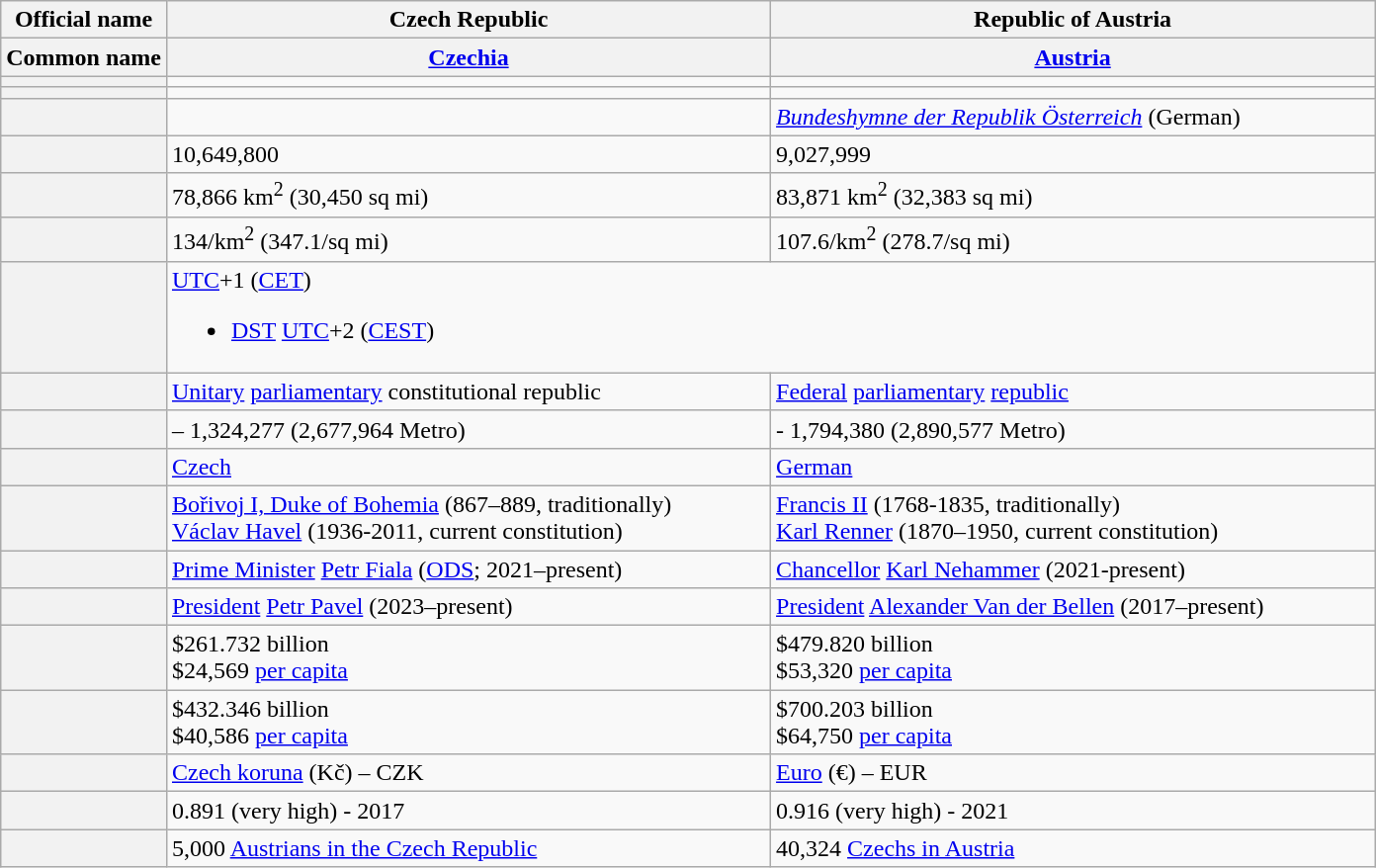<table class="wikitable">
<tr>
<th>Official name</th>
<th>Czech Republic</th>
<th>Republic of Austria</th>
</tr>
<tr>
<th>Common name</th>
<th width="400"><strong><a href='#'>Czechia</a></strong></th>
<th width="400"><a href='#'>Austria</a></th>
</tr>
<tr>
<th></th>
<td style="text-align:center"></td>
<td style="text-align:center"></td>
</tr>
<tr>
<th></th>
<td></td>
<td style="text-align:center"></td>
</tr>
<tr>
<th></th>
<td><div></div></td>
<td><em><a href='#'>Bundeshymne der Republik Österreich</a></em> (German)<div></div></td>
</tr>
<tr>
<th></th>
<td>10,649,800</td>
<td>9,027,999</td>
</tr>
<tr>
<th></th>
<td>78,866 km<sup>2</sup> (30,450 sq mi)</td>
<td>83,871 km<sup>2</sup> (32,383 sq mi)</td>
</tr>
<tr>
<th></th>
<td>134/km<sup>2</sup> (347.1/sq mi)</td>
<td>107.6/km<sup>2</sup> (278.7/sq mi)</td>
</tr>
<tr>
<th></th>
<td colspan="2"><a href='#'>UTC</a>+1 (<a href='#'>CET</a>)<br><ul><li><a href='#'>DST</a> <a href='#'>UTC</a>+2 (<a href='#'>CEST</a>)</li></ul></td>
</tr>
<tr>
<th></th>
<td><a href='#'>Unitary</a> <a href='#'>parliamentary</a> constitutional republic</td>
<td><a href='#'>Federal</a> <a href='#'>parliamentary</a> <a href='#'>republic</a></td>
</tr>
<tr>
<th></th>
<td> – 1,324,277 (2,677,964 Metro)</td>
<td> - 1,794,380 (2,890,577 Metro)</td>
</tr>
<tr>
<th></th>
<td><a href='#'>Czech</a></td>
<td><a href='#'>German</a></td>
</tr>
<tr>
<th></th>
<td><a href='#'>Bořivoj I, Duke of Bohemia</a> (867–889, traditionally)<br><a href='#'>Václav Havel</a> (1936-2011, current constitution)</td>
<td><a href='#'>Francis II</a> (1768-1835, traditionally)<br><a href='#'>Karl Renner</a> (1870–1950, current constitution)</td>
</tr>
<tr>
<th></th>
<td><a href='#'>Prime Minister</a> <a href='#'>Petr Fiala</a> (<a href='#'>ODS</a>; 2021–present)</td>
<td><a href='#'>Chancellor</a> <a href='#'>Karl Nehammer</a> (2021-present)</td>
</tr>
<tr>
<th></th>
<td><a href='#'>President</a> <a href='#'>Petr Pavel</a> (2023–present)</td>
<td><a href='#'>President</a> <a href='#'>Alexander Van der Bellen</a> (2017–present)</td>
</tr>
<tr>
<th></th>
<td>$261.732 billion<br>$24,569 <a href='#'>per capita</a></td>
<td>$479.820 billion<br>$53,320 <a href='#'>per capita</a></td>
</tr>
<tr>
<th></th>
<td>$432.346 billion<br>$40,586 <a href='#'>per capita</a></td>
<td>$700.203 billion<br>$64,750 <a href='#'>per capita</a></td>
</tr>
<tr>
<th></th>
<td><a href='#'>Czech koruna</a> (Kč) – CZK</td>
<td><a href='#'>Euro</a> (€) – EUR</td>
</tr>
<tr>
<th></th>
<td>0.891 (very high) - 2017</td>
<td>0.916 (very high) - 2021</td>
</tr>
<tr>
<th></th>
<td>5,000 <a href='#'>Austrians in the Czech Republic</a></td>
<td>40,324 <a href='#'>Czechs in Austria</a></td>
</tr>
</table>
